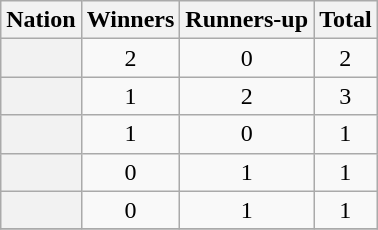<table class="wikitable plainrowheaders sortable">
<tr>
<th scope=col>Nation</th>
<th scope=col>Winners</th>
<th scope=col>Runners-up</th>
<th scope=col>Total</th>
</tr>
<tr>
<th scope=row></th>
<td style="text-align:center">2</td>
<td style="text-align:center">0</td>
<td style="text-align:center">2</td>
</tr>
<tr>
<th scope=row></th>
<td style="text-align:center">1</td>
<td style="text-align:center">2</td>
<td style="text-align:center">3</td>
</tr>
<tr>
<th scope=row></th>
<td style="text-align:center">1</td>
<td style="text-align:center">0</td>
<td style="text-align:center">1</td>
</tr>
<tr>
<th scope=row></th>
<td style="text-align:center">0</td>
<td style="text-align:center">1</td>
<td style="text-align:center">1</td>
</tr>
<tr>
<th scope=row></th>
<td style="text-align:center">0</td>
<td style="text-align:center">1</td>
<td style="text-align:center">1</td>
</tr>
<tr>
</tr>
</table>
